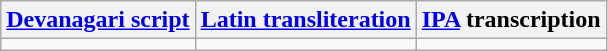<table class="wikitable" style="overflow-x:auto;">
<tr>
<th><a href='#'>Devanagari script</a></th>
<th><a href='#'>Latin transliteration</a></th>
<th><a href='#'>IPA</a> transcription</th>
</tr>
<tr>
<td></td>
<td></td>
<td></td>
</tr>
</table>
